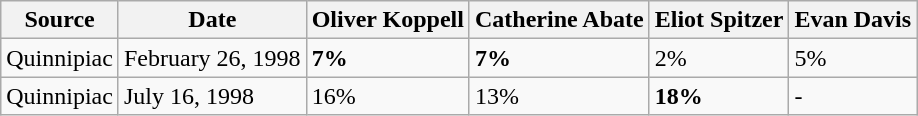<table class="wikitable">
<tr>
<th>Source</th>
<th>Date</th>
<th>Oliver Koppell</th>
<th>Catherine Abate</th>
<th>Eliot Spitzer</th>
<th>Evan Davis</th>
</tr>
<tr>
<td>Quinnipiac</td>
<td>February 26, 1998</td>
<td><strong>7%</strong></td>
<td><strong>7%</strong></td>
<td>2%</td>
<td>5%</td>
</tr>
<tr>
<td>Quinnipiac</td>
<td>July 16, 1998</td>
<td>16%</td>
<td>13%</td>
<td><strong>18%</strong></td>
<td>-</td>
</tr>
</table>
